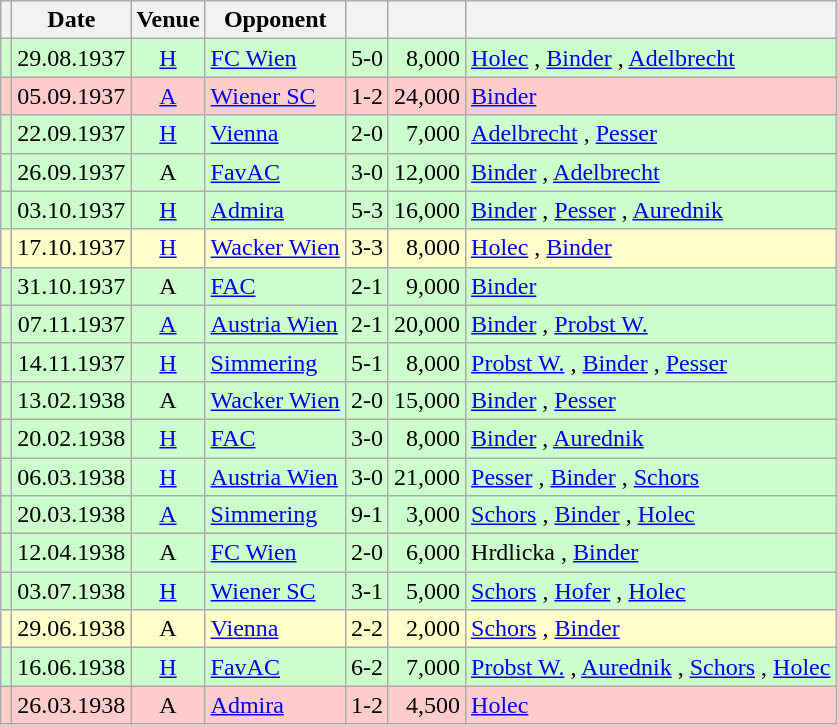<table class="wikitable" Style="text-align: center">
<tr>
<th></th>
<th>Date</th>
<th>Venue</th>
<th>Opponent</th>
<th></th>
<th></th>
<th></th>
</tr>
<tr style="background:#cfc">
<td></td>
<td>29.08.1937</td>
<td><a href='#'>H</a></td>
<td align="left"><a href='#'>FC Wien</a></td>
<td>5-0</td>
<td align="right">8,000</td>
<td align="left"><a href='#'>Holec</a> , <a href='#'>Binder</a>   , <a href='#'>Adelbrecht</a> </td>
</tr>
<tr style="background:#fcc">
<td></td>
<td>05.09.1937</td>
<td><a href='#'>A</a></td>
<td align="left"><a href='#'>Wiener SC</a></td>
<td>1-2</td>
<td align="right">24,000</td>
<td align="left"><a href='#'>Binder</a> </td>
</tr>
<tr style="background:#cfc">
<td></td>
<td>22.09.1937</td>
<td><a href='#'>H</a></td>
<td align="left"><a href='#'>Vienna</a></td>
<td>2-0</td>
<td align="right">7,000</td>
<td align="left"><a href='#'>Adelbrecht</a> , <a href='#'>Pesser</a> </td>
</tr>
<tr style="background:#cfc">
<td></td>
<td>26.09.1937</td>
<td>A</td>
<td align="left"><a href='#'>FavAC</a></td>
<td>3-0</td>
<td align="right">12,000</td>
<td align="left"><a href='#'>Binder</a>  , <a href='#'>Adelbrecht</a> </td>
</tr>
<tr style="background:#cfc">
<td></td>
<td>03.10.1937</td>
<td><a href='#'>H</a></td>
<td align="left"><a href='#'>Admira</a></td>
<td>5-3</td>
<td align="right">16,000</td>
<td align="left"><a href='#'>Binder</a>  , <a href='#'>Pesser</a>  , <a href='#'>Aurednik</a> </td>
</tr>
<tr style="background:#ffc">
<td></td>
<td>17.10.1937</td>
<td><a href='#'>H</a></td>
<td align="left"><a href='#'>Wacker Wien</a></td>
<td>3-3</td>
<td align="right">8,000</td>
<td align="left"><a href='#'>Holec</a> , <a href='#'>Binder</a>  </td>
</tr>
<tr style="background:#cfc">
<td></td>
<td>31.10.1937</td>
<td>A</td>
<td align="left"><a href='#'>FAC</a></td>
<td>2-1</td>
<td align="right">9,000</td>
<td align="left"><a href='#'>Binder</a>  </td>
</tr>
<tr style="background:#cfc">
<td></td>
<td>07.11.1937</td>
<td><a href='#'>A</a></td>
<td align="left"><a href='#'>Austria Wien</a></td>
<td>2-1</td>
<td align="right">20,000</td>
<td align="left"><a href='#'>Binder</a> , <a href='#'>Probst W.</a> </td>
</tr>
<tr style="background:#cfc">
<td></td>
<td>14.11.1937</td>
<td><a href='#'>H</a></td>
<td align="left"><a href='#'>Simmering</a></td>
<td>5-1</td>
<td align="right">8,000</td>
<td align="left"><a href='#'>Probst W.</a>  , <a href='#'>Binder</a> , <a href='#'>Pesser</a>  </td>
</tr>
<tr style="background:#cfc">
<td></td>
<td>13.02.1938</td>
<td>A</td>
<td align="left"><a href='#'>Wacker Wien</a></td>
<td>2-0</td>
<td align="right">15,000</td>
<td align="left"><a href='#'>Binder</a> , <a href='#'>Pesser</a> </td>
</tr>
<tr style="background:#cfc">
<td></td>
<td>20.02.1938</td>
<td><a href='#'>H</a></td>
<td align="left"><a href='#'>FAC</a></td>
<td>3-0</td>
<td align="right">8,000</td>
<td align="left"><a href='#'>Binder</a>  , <a href='#'>Aurednik</a> </td>
</tr>
<tr style="background:#cfc">
<td></td>
<td>06.03.1938</td>
<td><a href='#'>H</a></td>
<td align="left"><a href='#'>Austria Wien</a></td>
<td>3-0</td>
<td align="right">21,000</td>
<td align="left"><a href='#'>Pesser</a> , <a href='#'>Binder</a> , <a href='#'>Schors</a> </td>
</tr>
<tr style="background:#cfc">
<td></td>
<td>20.03.1938</td>
<td><a href='#'>A</a></td>
<td align="left"><a href='#'>Simmering</a></td>
<td>9-1</td>
<td align="right">3,000</td>
<td align="left"><a href='#'>Schors</a>    , <a href='#'>Binder</a>  , <a href='#'>Holec</a>   </td>
</tr>
<tr style="background:#cfc">
<td></td>
<td>12.04.1938</td>
<td>A</td>
<td align="left"><a href='#'>FC Wien</a></td>
<td>2-0</td>
<td align="right">6,000</td>
<td align="left">Hrdlicka , <a href='#'>Binder</a> </td>
</tr>
<tr style="background:#cfc">
<td></td>
<td>03.07.1938</td>
<td><a href='#'>H</a></td>
<td align="left"><a href='#'>Wiener SC</a></td>
<td>3-1</td>
<td align="right">5,000</td>
<td align="left"><a href='#'>Schors</a> , <a href='#'>Hofer</a> , <a href='#'>Holec</a> </td>
</tr>
<tr style="background:#ffc">
<td></td>
<td>29.06.1938</td>
<td>A</td>
<td align="left"><a href='#'>Vienna</a></td>
<td>2-2</td>
<td align="right">2,000</td>
<td align="left"><a href='#'>Schors</a> , <a href='#'>Binder</a> </td>
</tr>
<tr style="background:#cfc">
<td></td>
<td>16.06.1938</td>
<td><a href='#'>H</a></td>
<td align="left"><a href='#'>FavAC</a></td>
<td>6-2</td>
<td align="right">7,000</td>
<td align="left"><a href='#'>Probst W.</a>   , <a href='#'>Aurednik</a> , <a href='#'>Schors</a> , <a href='#'>Holec</a> </td>
</tr>
<tr style="background:#fcc">
<td></td>
<td>26.03.1938</td>
<td>A</td>
<td align="left"><a href='#'>Admira</a></td>
<td>1-2</td>
<td align="right">4,500</td>
<td align="left"><a href='#'>Holec</a> </td>
</tr>
</table>
